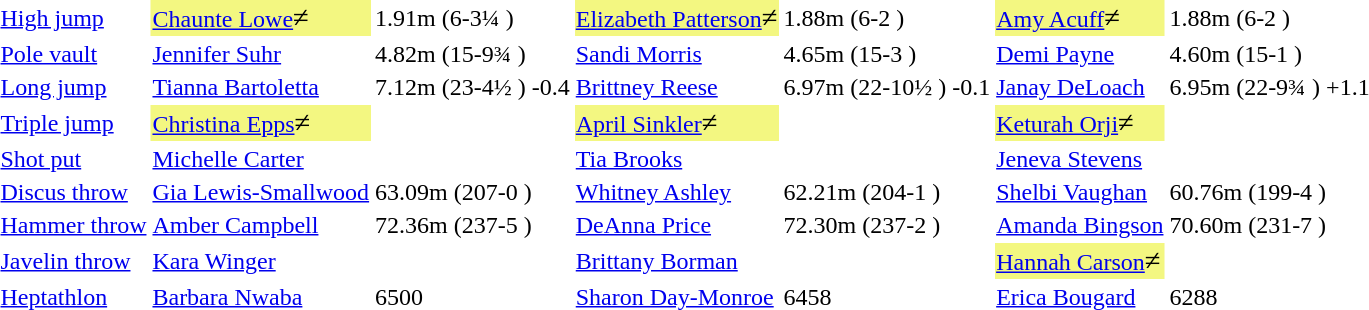<table>
<tr>
<td><a href='#'>High jump</a></td>
<td bgcolor=#F3F781><a href='#'>Chaunte Lowe</a><big>≠</big></td>
<td>1.91m (6-3¼ )</td>
<td bgcolor=#F3F781><a href='#'>Elizabeth Patterson</a><big>≠</big></td>
<td>1.88m (6-2 )</td>
<td bgcolor=#F3F781><a href='#'>Amy Acuff</a><big>≠</big></td>
<td>1.88m (6-2 )</td>
</tr>
<tr>
<td><a href='#'>Pole vault</a></td>
<td><a href='#'>Jennifer Suhr</a></td>
<td>4.82m (15-9¾ )</td>
<td><a href='#'>Sandi Morris</a></td>
<td>4.65m (15-3 )</td>
<td><a href='#'>Demi Payne</a></td>
<td>4.60m (15-1 )</td>
</tr>
<tr>
<td><a href='#'>Long jump</a></td>
<td><a href='#'>Tianna Bartoletta</a></td>
<td>7.12m (23-4½ )	-0.4</td>
<td><a href='#'>Brittney Reese</a></td>
<td>6.97m (22-10½ ) -0.1</td>
<td><a href='#'>Janay DeLoach</a></td>
<td>6.95m (22-9¾ )	+1.1</td>
</tr>
<tr>
<td><a href='#'>Triple jump</a></td>
<td bgcolor=#F3F781><a href='#'>Christina Epps</a><big>≠</big></td>
<td></td>
<td bgcolor=#F3F781><a href='#'>April Sinkler</a><big>≠</big></td>
<td></td>
<td bgcolor=#F3F781><a href='#'>Keturah Orji</a><big>≠</big></td>
<td></td>
</tr>
<tr>
<td><a href='#'>Shot put</a></td>
<td><a href='#'>Michelle Carter</a></td>
<td></td>
<td><a href='#'>Tia Brooks</a></td>
<td></td>
<td><a href='#'>Jeneva Stevens</a></td>
<td></td>
</tr>
<tr>
<td><a href='#'>Discus throw</a></td>
<td><a href='#'>Gia Lewis-Smallwood</a></td>
<td>63.09m (207-0 )</td>
<td><a href='#'>Whitney Ashley</a></td>
<td>62.21m (204-1 )</td>
<td><a href='#'>Shelbi Vaughan</a></td>
<td>60.76m (199-4 )</td>
</tr>
<tr>
<td><a href='#'>Hammer throw</a></td>
<td><a href='#'>Amber Campbell</a></td>
<td>72.36m (237-5 )</td>
<td><a href='#'>DeAnna Price</a></td>
<td>72.30m (237-2 )</td>
<td><a href='#'>Amanda Bingson</a></td>
<td>70.60m (231-7 )</td>
</tr>
<tr>
<td><a href='#'>Javelin throw</a></td>
<td><a href='#'>Kara Winger</a></td>
<td></td>
<td><a href='#'>Brittany Borman</a></td>
<td></td>
<td bgcolor=#F3F781><a href='#'>Hannah Carson</a><big>≠</big></td>
<td></td>
</tr>
<tr>
<td><a href='#'>Heptathlon</a></td>
<td><a href='#'>Barbara Nwaba</a></td>
<td>6500</td>
<td><a href='#'>Sharon Day-Monroe</a></td>
<td>6458</td>
<td><a href='#'>Erica Bougard</a></td>
<td>6288</td>
</tr>
</table>
